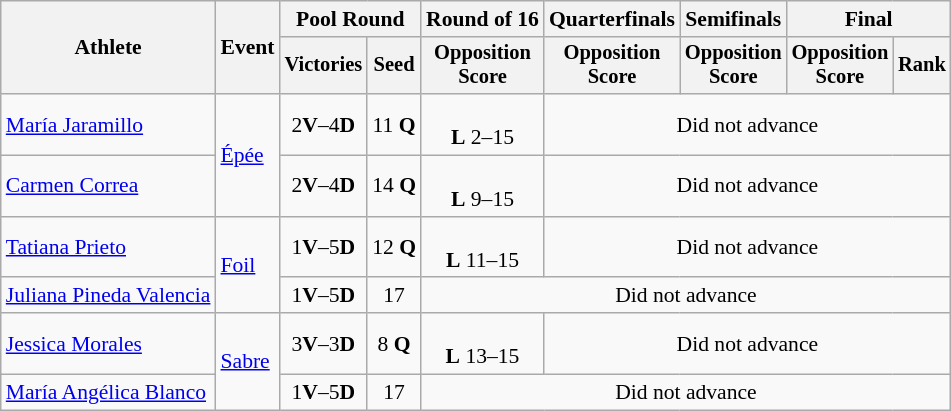<table class=wikitable style="font-size:90%">
<tr>
<th rowspan="2">Athlete</th>
<th rowspan="2">Event</th>
<th colspan=2>Pool Round</th>
<th>Round of 16</th>
<th>Quarterfinals</th>
<th>Semifinals</th>
<th colspan=2>Final</th>
</tr>
<tr style="font-size:95%">
<th>Victories</th>
<th>Seed</th>
<th>Opposition<br>Score</th>
<th>Opposition<br>Score</th>
<th>Opposition<br>Score</th>
<th>Opposition<br>Score</th>
<th>Rank</th>
</tr>
<tr align=center>
<td align=left><a href='#'>María Jaramillo</a></td>
<td align=left rowspan=2><a href='#'>Épée</a></td>
<td>2<strong>V</strong>–4<strong>D</strong></td>
<td>11 <strong>Q</strong></td>
<td><br><strong>L</strong> 2–15</td>
<td colspan="5">Did not advance</td>
</tr>
<tr align=center>
<td align=left><a href='#'>Carmen Correa</a></td>
<td>2<strong>V</strong>–4<strong>D</strong></td>
<td>14 <strong>Q</strong></td>
<td><br><strong>L</strong> 9–15</td>
<td colspan="5">Did not advance</td>
</tr>
<tr align=center>
<td align=left><a href='#'>Tatiana Prieto</a></td>
<td align=left rowspan=2><a href='#'>Foil</a></td>
<td>1<strong>V</strong>–5<strong>D</strong></td>
<td>12 <strong>Q</strong></td>
<td><br><strong>L</strong> 11–15</td>
<td colspan="5">Did not advance</td>
</tr>
<tr align=center>
<td align=left><a href='#'>Juliana Pineda Valencia</a></td>
<td>1<strong>V</strong>–5<strong>D</strong></td>
<td>17</td>
<td colspan="6">Did not advance</td>
</tr>
<tr align=center>
<td align=left><a href='#'>Jessica Morales</a></td>
<td align=left rowspan=2><a href='#'>Sabre</a></td>
<td>3<strong>V</strong>–3<strong>D</strong></td>
<td>8 <strong>Q</strong></td>
<td><br><strong>L</strong> 13–15</td>
<td colspan="5">Did not advance</td>
</tr>
<tr align=center>
<td align=left><a href='#'>María Angélica Blanco</a></td>
<td>1<strong>V</strong>–5<strong>D</strong></td>
<td>17</td>
<td colspan="6">Did not advance</td>
</tr>
</table>
